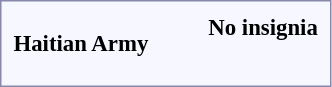<table style="border:1px solid #8888aa; background-color:#f7f8ff; padding:5px; font-size:95%; margin: 0px 12px 12px 0px;">
<tr style="text-align:center;">
<td rowspan=2><strong> Haitian Army</strong><br></td>
<td colspan=6 rowspan=2></td>
<td colspan=2></td>
<td colspan=2></td>
<td colspan=3></td>
<td colspan=3></td>
<td colspan=6></td>
<td colspan=4 rowspan=2></td>
<td colspan=2></td>
<td colspan=6></td>
<td colspan=2><strong>No insignia</strong></td>
</tr>
<tr style="text-align:center;">
<td colspan=2></td>
<td colspan=2></td>
<td colspan=3></td>
<td colspan=3></td>
<td colspan=6></td>
<td colspan=2></td>
<td colspan=6></td>
<td colspan=2><br></td>
</tr>
</table>
